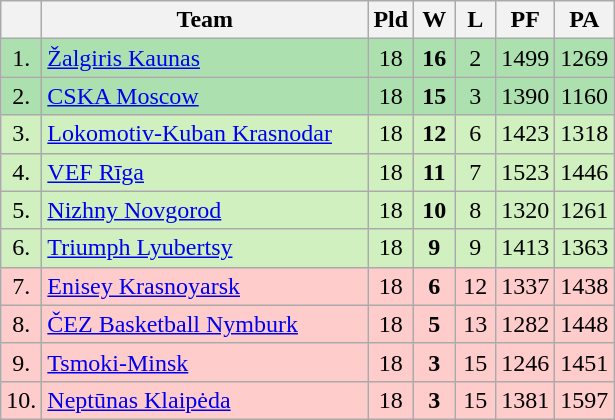<table class="wikitable" style="text-align:center">
<tr>
<th width=15></th>
<th width=210>Team</th>
<th width=20>Pld</th>
<th width=20>W</th>
<th width=20>L</th>
<th width=20>PF</th>
<th width=20>PA</th>
</tr>
<tr style="background:#ace1af;">
<td>1.</td>
<td align=left> <a href='#'>Žalgiris Kaunas</a></td>
<td>18</td>
<td><strong>16</strong></td>
<td>2</td>
<td>1499</td>
<td>1269</td>
</tr>
<tr style="background:#ace1af;">
<td>2.</td>
<td align=left> <a href='#'>CSKA Moscow</a></td>
<td>18</td>
<td><strong>15</strong></td>
<td>3</td>
<td>1390</td>
<td>1160</td>
</tr>
<tr style="background:#d0f0c0;">
<td>3.</td>
<td align=left> <a href='#'>Lokomotiv-Kuban Krasnodar</a></td>
<td>18</td>
<td><strong>12</strong></td>
<td>6</td>
<td>1423</td>
<td>1318</td>
</tr>
<tr style="background:#d0f0c0;">
<td>4.</td>
<td align=left> <a href='#'>VEF Rīga</a></td>
<td>18</td>
<td><strong>11</strong></td>
<td>7</td>
<td>1523</td>
<td>1446</td>
</tr>
<tr style="background:#d0f0c0;">
<td>5.</td>
<td align=left> <a href='#'>Nizhny Novgorod</a></td>
<td>18</td>
<td><strong>10</strong></td>
<td>8</td>
<td>1320</td>
<td>1261</td>
</tr>
<tr style="background:#d0f0c0;">
<td>6.</td>
<td align=left> <a href='#'>Triumph Lyubertsy</a></td>
<td>18</td>
<td><strong>9</strong></td>
<td>9</td>
<td>1413</td>
<td>1363</td>
</tr>
<tr style="background:#fcc;">
<td>7.</td>
<td align=left> <a href='#'>Enisey Krasnoyarsk</a></td>
<td>18</td>
<td><strong>6</strong></td>
<td>12</td>
<td>1337</td>
<td>1438</td>
</tr>
<tr style="background:#fcc;">
<td>8.</td>
<td align=left> <a href='#'>ČEZ Basketball Nymburk</a></td>
<td>18</td>
<td><strong>5</strong></td>
<td>13</td>
<td>1282</td>
<td>1448</td>
</tr>
<tr style="background:#fcc;">
<td>9.</td>
<td align=left> <a href='#'>Tsmoki-Minsk</a></td>
<td>18</td>
<td><strong>3</strong></td>
<td>15</td>
<td>1246</td>
<td>1451</td>
</tr>
<tr style="background:#fcc;">
<td>10.</td>
<td align=left> <a href='#'>Neptūnas Klaipėda</a></td>
<td>18</td>
<td><strong>3</strong></td>
<td>15</td>
<td>1381</td>
<td>1597</td>
</tr>
</table>
